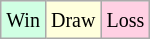<table class="wikitable">
<tr>
<td style="background-color: #d0ffe3;"><small>Win</small></td>
<td style="background-color: #ffffdd;"><small>Draw</small></td>
<td style="background-color: #ffd0e3;"><small>Loss</small></td>
</tr>
</table>
